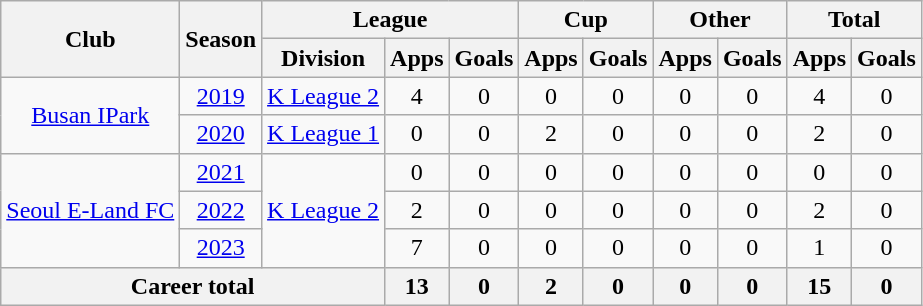<table class="wikitable" style="text-align: center">
<tr>
<th rowspan="2">Club</th>
<th rowspan="2">Season</th>
<th colspan="3">League</th>
<th colspan="2">Cup</th>
<th colspan="2">Other</th>
<th colspan="2">Total</th>
</tr>
<tr>
<th>Division</th>
<th>Apps</th>
<th>Goals</th>
<th>Apps</th>
<th>Goals</th>
<th>Apps</th>
<th>Goals</th>
<th>Apps</th>
<th>Goals</th>
</tr>
<tr>
<td rowspan="2"><a href='#'>Busan IPark</a></td>
<td><a href='#'>2019</a></td>
<td rowspan="1"><a href='#'>K League 2</a></td>
<td>4</td>
<td>0</td>
<td>0</td>
<td>0</td>
<td>0</td>
<td>0</td>
<td>4</td>
<td>0</td>
</tr>
<tr>
<td><a href='#'>2020</a></td>
<td><a href='#'>K League 1</a></td>
<td>0</td>
<td>0</td>
<td>2</td>
<td>0</td>
<td>0</td>
<td>0</td>
<td>2</td>
<td>0</td>
</tr>
<tr>
<td rowspan="3"><a href='#'>Seoul E-Land FC</a></td>
<td><a href='#'>2021</a></td>
<td rowspan="3"><a href='#'>K League 2</a></td>
<td>0</td>
<td>0</td>
<td>0</td>
<td>0</td>
<td>0</td>
<td>0</td>
<td>0</td>
<td>0</td>
</tr>
<tr>
<td><a href='#'>2022</a></td>
<td>2</td>
<td>0</td>
<td>0</td>
<td>0</td>
<td>0</td>
<td>0</td>
<td>2</td>
<td>0</td>
</tr>
<tr>
<td><a href='#'>2023</a></td>
<td>7</td>
<td>0</td>
<td>0</td>
<td>0</td>
<td>0</td>
<td>0</td>
<td>1</td>
<td>0</td>
</tr>
<tr>
<th colspan=3>Career total</th>
<th>13</th>
<th>0</th>
<th>2</th>
<th>0</th>
<th>0</th>
<th>0</th>
<th>15</th>
<th>0</th>
</tr>
</table>
